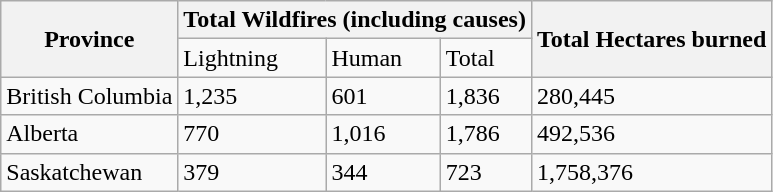<table class="wikitable">
<tr>
<th rowspan="2">Province</th>
<th colspan="3">Total Wildfires (including causes)</th>
<th rowspan="2">Total Hectares burned</th>
</tr>
<tr>
<td>Lightning</td>
<td>Human</td>
<td>Total</td>
</tr>
<tr>
<td>British Columbia</td>
<td>1,235</td>
<td>601</td>
<td>1,836</td>
<td>280,445</td>
</tr>
<tr>
<td>Alberta</td>
<td>770</td>
<td>1,016</td>
<td>1,786</td>
<td>492,536</td>
</tr>
<tr>
<td>Saskatchewan</td>
<td>379</td>
<td>344</td>
<td>723</td>
<td>1,758,376</td>
</tr>
</table>
